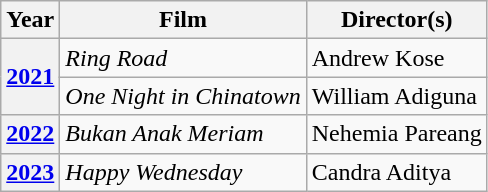<table class="plainrowheaders wikitable">
<tr>
<th>Year</th>
<th>Film</th>
<th>Director(s)</th>
</tr>
<tr>
<th scope="row" rowspan="2"><a href='#'>2021</a></th>
<td><em>Ring Road</em></td>
<td>Andrew Kose</td>
</tr>
<tr>
<td><em>One Night in Chinatown</em></td>
<td>William Adiguna</td>
</tr>
<tr>
<th scope="row"><a href='#'>2022</a></th>
<td><em>Bukan Anak Meriam</em></td>
<td>Nehemia Pareang</td>
</tr>
<tr>
<th scope="row"><a href='#'>2023</a></th>
<td><em>Happy Wednesday</em></td>
<td>Candra Aditya</td>
</tr>
</table>
